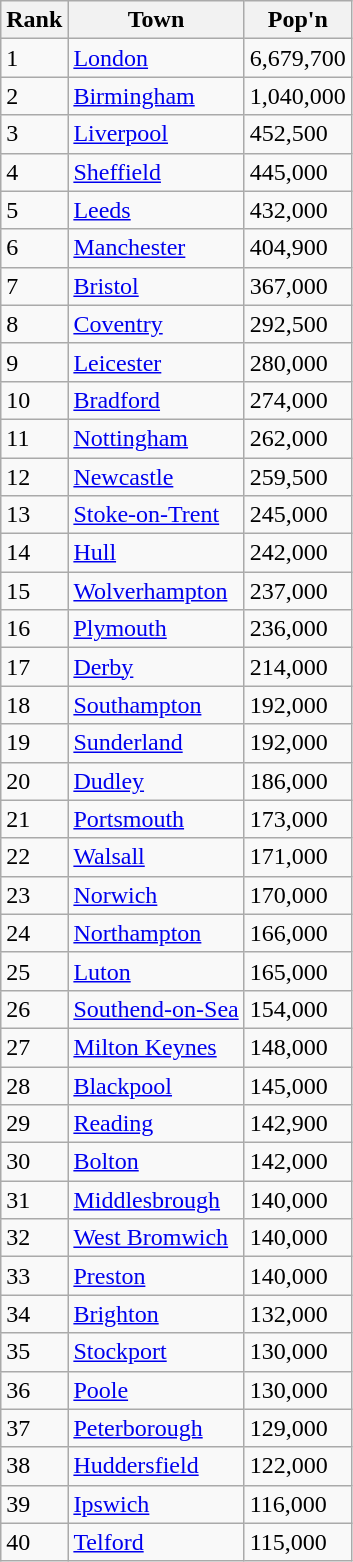<table class="sortable wikitable vatop" style=" margin-right:2em;">
<tr>
<th>Rank</th>
<th>Town</th>
<th>Pop'n</th>
</tr>
<tr>
<td>1</td>
<td><a href='#'>London</a></td>
<td>6,679,700</td>
</tr>
<tr>
<td>2</td>
<td><a href='#'>Birmingham</a></td>
<td>1,040,000</td>
</tr>
<tr>
<td>3</td>
<td><a href='#'>Liverpool</a></td>
<td>452,500</td>
</tr>
<tr>
<td>4</td>
<td><a href='#'>Sheffield</a></td>
<td>445,000</td>
</tr>
<tr>
<td>5</td>
<td><a href='#'>Leeds</a></td>
<td>432,000</td>
</tr>
<tr>
<td>6</td>
<td><a href='#'>Manchester</a></td>
<td>404,900</td>
</tr>
<tr>
<td>7</td>
<td><a href='#'>Bristol</a></td>
<td>367,000</td>
</tr>
<tr>
<td>8</td>
<td><a href='#'>Coventry</a></td>
<td>292,500</td>
</tr>
<tr>
<td>9</td>
<td><a href='#'>Leicester</a></td>
<td>280,000</td>
</tr>
<tr>
<td>10</td>
<td><a href='#'>Bradford</a></td>
<td>274,000</td>
</tr>
<tr>
<td>11</td>
<td><a href='#'>Nottingham</a></td>
<td>262,000</td>
</tr>
<tr>
<td>12</td>
<td><a href='#'>Newcastle</a></td>
<td>259,500</td>
</tr>
<tr>
<td>13</td>
<td><a href='#'>Stoke-on-Trent</a></td>
<td>245,000</td>
</tr>
<tr>
<td>14</td>
<td><a href='#'>Hull</a></td>
<td>242,000</td>
</tr>
<tr>
<td>15</td>
<td><a href='#'>Wolverhampton</a></td>
<td>237,000</td>
</tr>
<tr>
<td>16</td>
<td><a href='#'>Plymouth</a></td>
<td>236,000</td>
</tr>
<tr>
<td>17</td>
<td><a href='#'>Derby</a></td>
<td>214,000</td>
</tr>
<tr>
<td>18</td>
<td><a href='#'>Southampton</a></td>
<td>192,000</td>
</tr>
<tr>
<td>19</td>
<td><a href='#'>Sunderland</a></td>
<td>192,000</td>
</tr>
<tr>
<td>20</td>
<td><a href='#'>Dudley</a></td>
<td>186,000</td>
</tr>
<tr>
<td>21</td>
<td><a href='#'>Portsmouth</a></td>
<td>173,000</td>
</tr>
<tr>
<td>22</td>
<td><a href='#'>Walsall</a></td>
<td>171,000</td>
</tr>
<tr>
<td>23</td>
<td><a href='#'>Norwich</a></td>
<td>170,000</td>
</tr>
<tr>
<td>24</td>
<td><a href='#'>Northampton</a></td>
<td>166,000</td>
</tr>
<tr>
<td>25</td>
<td><a href='#'>Luton</a></td>
<td>165,000</td>
</tr>
<tr>
<td>26</td>
<td><a href='#'>Southend-on-Sea</a></td>
<td>154,000</td>
</tr>
<tr>
<td>27</td>
<td><a href='#'>Milton Keynes</a></td>
<td>148,000</td>
</tr>
<tr>
<td>28</td>
<td><a href='#'>Blackpool</a></td>
<td>145,000</td>
</tr>
<tr>
<td>29</td>
<td><a href='#'>Reading</a></td>
<td>142,900</td>
</tr>
<tr>
<td>30</td>
<td><a href='#'>Bolton</a></td>
<td>142,000</td>
</tr>
<tr>
<td>31</td>
<td><a href='#'>Middlesbrough</a></td>
<td>140,000</td>
</tr>
<tr>
<td>32</td>
<td><a href='#'>West Bromwich</a></td>
<td>140,000</td>
</tr>
<tr>
<td>33</td>
<td><a href='#'>Preston</a></td>
<td>140,000</td>
</tr>
<tr>
<td>34</td>
<td><a href='#'>Brighton</a></td>
<td>132,000</td>
</tr>
<tr>
<td>35</td>
<td><a href='#'>Stockport</a></td>
<td>130,000</td>
</tr>
<tr>
<td>36</td>
<td><a href='#'>Poole</a></td>
<td>130,000</td>
</tr>
<tr>
<td>37</td>
<td><a href='#'>Peterborough</a></td>
<td>129,000</td>
</tr>
<tr>
<td>38</td>
<td><a href='#'>Huddersfield</a></td>
<td>122,000</td>
</tr>
<tr>
<td>39</td>
<td><a href='#'>Ipswich</a></td>
<td>116,000</td>
</tr>
<tr>
<td>40</td>
<td><a href='#'>Telford</a></td>
<td>115,000</td>
</tr>
</table>
